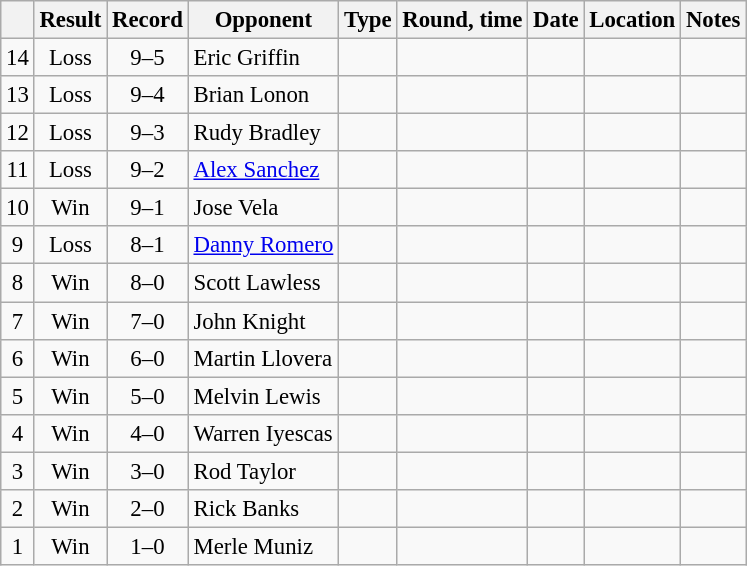<table class="wikitable" style="text-align:center; font-size:95%">
<tr>
<th></th>
<th>Result</th>
<th>Record</th>
<th>Opponent</th>
<th>Type</th>
<th>Round, time</th>
<th>Date</th>
<th>Location</th>
<th>Notes</th>
</tr>
<tr>
<td>14</td>
<td>Loss</td>
<td>9–5</td>
<td align=left> Eric Griffin</td>
<td></td>
<td></td>
<td></td>
<td align=left></td>
<td align=left></td>
</tr>
<tr>
<td>13</td>
<td>Loss</td>
<td>9–4</td>
<td align=left> Brian Lonon</td>
<td></td>
<td></td>
<td></td>
<td align=left></td>
<td></td>
</tr>
<tr>
<td>12</td>
<td>Loss</td>
<td>9–3</td>
<td align=left> Rudy Bradley</td>
<td></td>
<td></td>
<td></td>
<td align=left></td>
<td></td>
</tr>
<tr>
<td>11</td>
<td>Loss</td>
<td>9–2</td>
<td align=left> <a href='#'>Alex Sanchez</a></td>
<td></td>
<td></td>
<td></td>
<td align=left></td>
<td align=left></td>
</tr>
<tr>
<td>10</td>
<td>Win</td>
<td>9–1</td>
<td align=left> Jose Vela</td>
<td></td>
<td></td>
<td></td>
<td align=left></td>
<td></td>
</tr>
<tr>
<td>9</td>
<td>Loss</td>
<td>8–1</td>
<td align=left> <a href='#'>Danny Romero</a></td>
<td></td>
<td></td>
<td></td>
<td align=left></td>
<td></td>
</tr>
<tr>
<td>8</td>
<td>Win</td>
<td>8–0</td>
<td align=left> Scott Lawless</td>
<td></td>
<td></td>
<td></td>
<td align=left></td>
<td></td>
</tr>
<tr>
<td>7</td>
<td>Win</td>
<td>7–0</td>
<td align=left> John Knight</td>
<td></td>
<td></td>
<td></td>
<td align=left></td>
<td></td>
</tr>
<tr>
<td>6</td>
<td>Win</td>
<td>6–0</td>
<td align=left> Martin Llovera</td>
<td></td>
<td></td>
<td></td>
<td align=left></td>
<td></td>
</tr>
<tr>
<td>5</td>
<td>Win</td>
<td>5–0</td>
<td align=left> Melvin Lewis</td>
<td></td>
<td></td>
<td></td>
<td align=left></td>
<td></td>
</tr>
<tr>
<td>4</td>
<td>Win</td>
<td>4–0</td>
<td align=left> Warren Iyescas</td>
<td></td>
<td></td>
<td></td>
<td align=left></td>
<td></td>
</tr>
<tr>
<td>3</td>
<td>Win</td>
<td>3–0</td>
<td align=left> Rod Taylor</td>
<td></td>
<td></td>
<td></td>
<td align=left></td>
<td></td>
</tr>
<tr>
<td>2</td>
<td>Win</td>
<td>2–0</td>
<td align=left> Rick Banks</td>
<td></td>
<td></td>
<td></td>
<td align=left></td>
<td></td>
</tr>
<tr>
<td>1</td>
<td>Win</td>
<td>1–0</td>
<td align=left> Merle Muniz</td>
<td></td>
<td></td>
<td></td>
<td align=left></td>
<td></td>
</tr>
</table>
